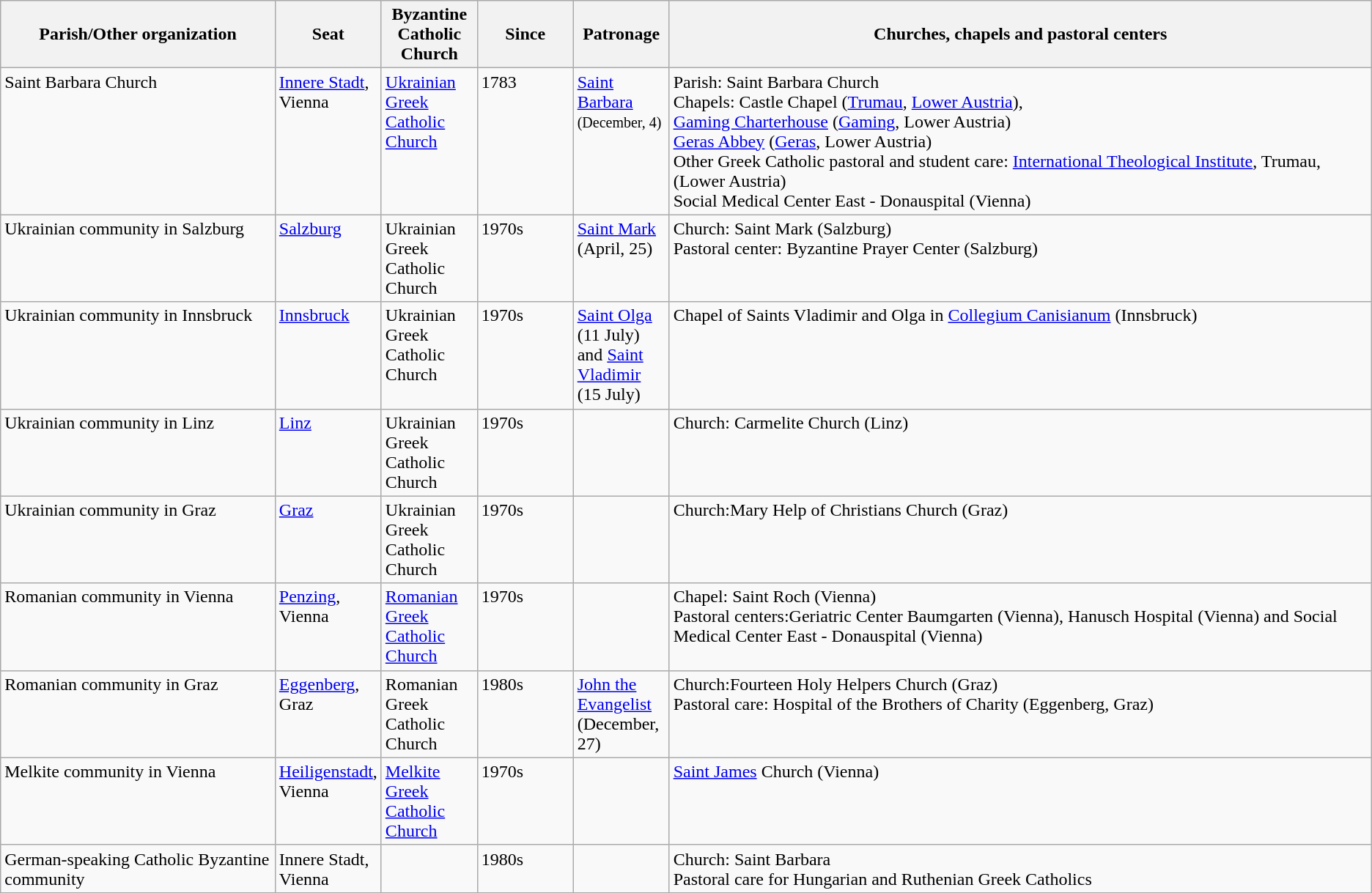<table class="wikitable sortable">
<tr>
<th>Parish/Other organization</th>
<th width="7%">Seat</th>
<th width="7%">Byzantine Catholic Church<br></th>
<th width="7%" data-sort-type="date">Since</th>
<th width="7%">Patronage</th>
<th>Churches, chapels and pastoral centers<br></th>
</tr>
<tr ---- align="left" style="vertical-align:top">
<td data-sort-value="Barbara">Saint Barbara Church</td>
<td data-sort-value="Wien 01"><a href='#'>Innere Stadt</a>, Vienna</td>
<td data-sort-value="*"><a href='#'>Ukrainian Greek Catholic Church</a><br></td>
<td data-sort-value="1783">1783</td>
<td data-sort-value="Barbara"><a href='#'>Saint Barbara</a> <small>(December, 4)</small></td>
<td data-sort-value="0">Parish: Saint Barbara Church<br>Chapels: Castle Chapel (<a href='#'>Trumau</a>, <a href='#'>Lower Austria</a>),<br><a href='#'>Gaming Charterhouse</a> (<a href='#'>Gaming</a>, Lower Austria)<br><a href='#'>Geras Abbey</a>  (<a href='#'>Geras</a>, Lower Austria)<br>Other Greek Catholic pastoral and student care: <a href='#'>International Theological Institute</a>, Trumau, (Lower Austria)<br>Social Medical Center East - Donauspital (Vienna)</td>
</tr>
<tr ---- align="left" style="vertical-align:top">
<td data-sort-value="Westosterreich">Ukrainian community in Salzburg</td>
<td><a href='#'>Salzburg</a></td>
<td data-sort-value="uk2">Ukrainian Greek Catholic Church<br></td>
<td data-sort-value="1979">1970s</td>
<td data-sort-value="~"><a href='#'>Saint Mark</a> (April, 25)</td>
<td data-sort-value="2">Church: Saint Mark (Salzburg)<br>Pastoral center: Byzantine Prayer Center (Salzburg)</td>
</tr>
<tr ---- align="left" style="vertical-align:top">
<td data-sort-value="Innsbruck">Ukrainian community in Innsbruck</td>
<td><a href='#'>Innsbruck</a></td>
<td data-sort-value="uk21">Ukrainian Greek Catholic Church<br></td>
<td data-sort-value="1979">1970s</td>
<td data-sort-value="~"><a href='#'>Saint Olga</a> (11 July) and <a href='#'>Saint Vladimir</a> (15 July)</td>
<td data-sort-value="3">Chapel of Saints Vladimir and Olga in <a href='#'>Collegium Canisianum</a> (Innsbruck)<br></td>
</tr>
<tr ---- align="left" style="vertical-align:top">
<td data-sort-value="Linz">Ukrainian community in Linz</td>
<td><a href='#'>Linz</a></td>
<td data-sort-value="uk3">Ukrainian Greek Catholic Church<br></td>
<td data-sort-value="1979">1970s</td>
<td data-sort-value="~"></td>
<td data-sort-value="4">Church: Carmelite Church (Linz)<br></td>
</tr>
<tr ---- align="left" style="vertical-align:top">
<td data-sort-value="Graz">Ukrainian community in Graz</td>
<td><a href='#'>Graz</a></td>
<td data-sort-value="uk3">Ukrainian Greek Catholic Church<br></td>
<td data-sort-value="1979">1970s</td>
<td data-sort-value="~"></td>
<td data-sort-value="3">Church:Mary Help of Christians Church (Graz)<br></td>
</tr>
<tr ---- align="left" style="vertical-align:top">
<td data-sort-value="Wien">Romanian community in Vienna</td>
<td data-sort-value="Wien 14"><a href='#'>Penzing</a>, Vienna</td>
<td data-sort-value="rum0"><a href='#'>Romanian Greek Catholic Church</a></td>
<td data-sort-value="1979">1970s</td>
<td data-sort-value="~"></td>
<td data-sort-value="3">Chapel: Saint Roch (Vienna)<br>Pastoral centers:Geriatric Center Baumgarten (Vienna), Hanusch Hospital (Vienna) and Social Medical Center East - Donauspital (Vienna)<br></td>
</tr>
<tr ---- align="left" style="vertical-align:top">
<td data-sort-value="Graz">Romanian community in Graz</td>
<td><a href='#'>Eggenberg</a>, Graz</td>
<td data-sort-value="rum1">Romanian Greek Catholic Church</td>
<td data-sort-value="1989">1980s</td>
<td data-sort-value="~"><a href='#'>John the Evangelist</a> (December, 27)</td>
<td data-sort-value="2">Church:Fourteen Holy Helpers Church (Graz)<br>Pastoral care: Hospital of the Brothers of Charity (Eggenberg, Graz)</td>
</tr>
<tr ---- align="left" style="vertical-align:top">
<td data-sort-value="Wien">Melkite community in Vienna</td>
<td data-sort-value="Wien 19"><a href='#'>Heiligenstadt</a>, Vienna</td>
<td data-sort-value="melk"><a href='#'>Melkite Greek Catholic Church</a><br></td>
<td data-sort-value="1979">1970s</td>
<td data-sort-value="~"></td>
<td data-sort-value="2"><a href='#'>Saint James</a> Church (Vienna)<br></td>
</tr>
<tr ---- align="left" style="vertical-align:top">
<td data-sort-value="Wien">German-speaking Catholic Byzantine community</td>
<td data-sort-value="Wien 01">Innere Stadt, Vienna</td>
<td data-sort-value="dt1"><br></td>
<td data-sort-value="1989">1980s</td>
<td data-sort-value="~"></td>
<td data-sort-value="2">Church: Saint Barbara<br>Pastoral care for Hungarian and Ruthenian Greek Catholics<br></td>
</tr>
<tr ---- align="left" style="vertical-align:top">
</tr>
</table>
